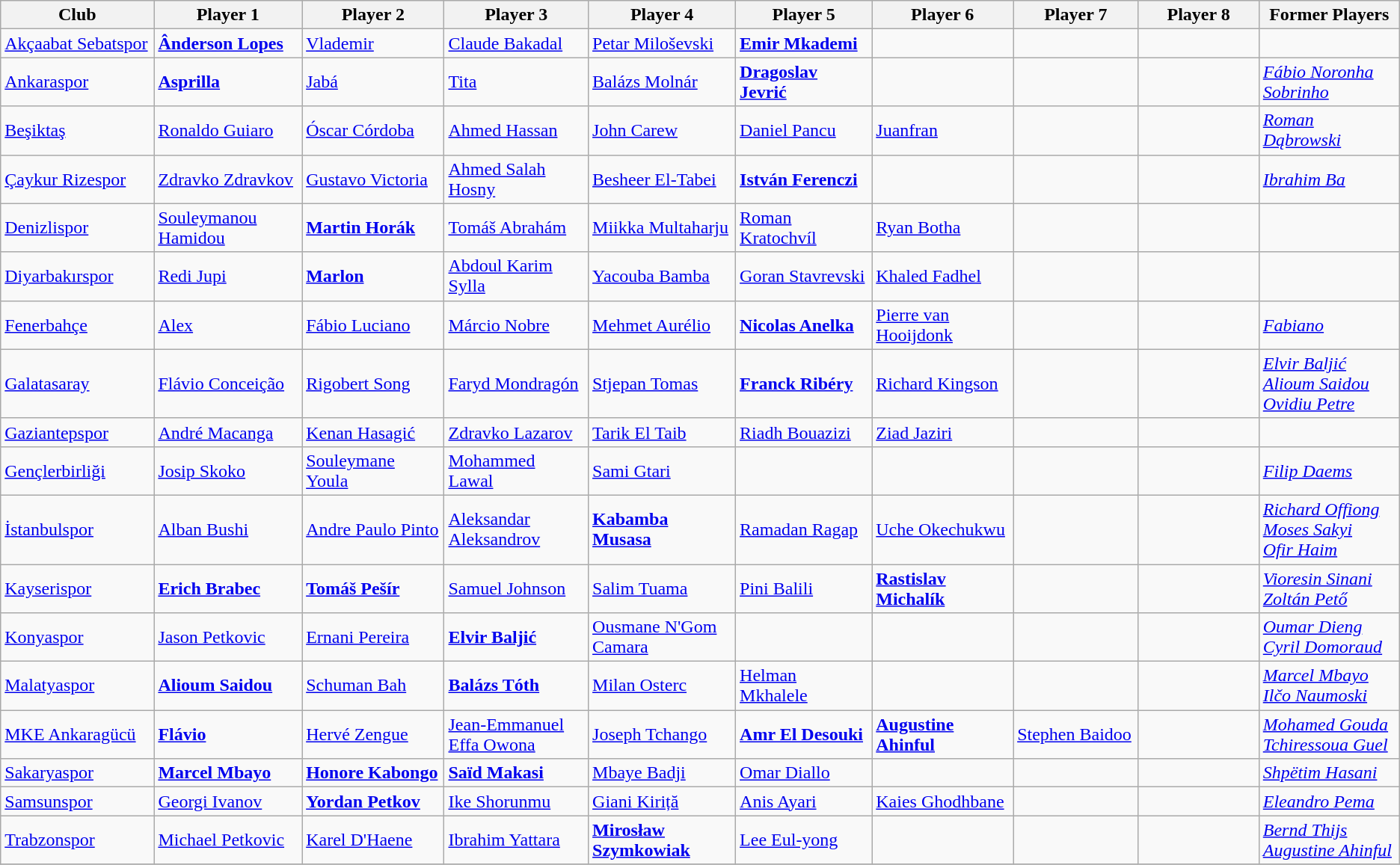<table class="wikitable">
<tr>
<th width="170">Club</th>
<th width="170">Player 1</th>
<th width="170">Player 2</th>
<th width="170">Player 3</th>
<th width="170">Player 4</th>
<th width="170">Player 5</th>
<th width="170">Player 6</th>
<th width="170">Player 7</th>
<th width="170">Player 8</th>
<th width="170">Former Players</th>
</tr>
<tr>
<td><a href='#'>Akçaabat Sebatspor</a></td>
<td> <strong><a href='#'>Ânderson Lopes</a></strong></td>
<td> <a href='#'>Vlademir</a></td>
<td> <a href='#'>Claude Bakadal</a></td>
<td> <a href='#'>Petar Miloševski</a></td>
<td> <strong><a href='#'>Emir Mkademi</a></strong></td>
<td></td>
<td></td>
<td></td>
<td></td>
</tr>
<tr>
<td><a href='#'>Ankaraspor</a></td>
<td> <strong><a href='#'>Asprilla</a></strong></td>
<td> <a href='#'>Jabá</a></td>
<td> <a href='#'>Tita</a></td>
<td> <a href='#'>Balázs Molnár</a></td>
<td> <strong><a href='#'>Dragoslav Jevrić</a></strong></td>
<td></td>
<td></td>
<td></td>
<td> <em><a href='#'>Fábio Noronha</a></em> <br> <em><a href='#'>Sobrinho</a></em></td>
</tr>
<tr>
<td><a href='#'>Beşiktaş</a></td>
<td> <a href='#'>Ronaldo Guiaro</a></td>
<td> <a href='#'>Óscar Córdoba</a></td>
<td> <a href='#'>Ahmed Hassan</a></td>
<td> <a href='#'>John Carew</a></td>
<td> <a href='#'>Daniel Pancu</a></td>
<td> <a href='#'>Juanfran</a></td>
<td></td>
<td></td>
<td> <em><a href='#'>Roman Dąbrowski</a></em></td>
</tr>
<tr>
<td><a href='#'>Çaykur Rizespor</a></td>
<td> <a href='#'>Zdravko Zdravkov</a></td>
<td> <a href='#'>Gustavo Victoria</a></td>
<td> <a href='#'>Ahmed Salah Hosny</a></td>
<td> <a href='#'>Besheer El-Tabei</a></td>
<td> <strong><a href='#'>István Ferenczi</a></strong></td>
<td></td>
<td></td>
<td></td>
<td> <em><a href='#'>Ibrahim Ba</a></em></td>
</tr>
<tr>
<td><a href='#'>Denizlispor</a></td>
<td> <a href='#'>Souleymanou Hamidou</a></td>
<td> <strong><a href='#'>Martin Horák</a></strong></td>
<td> <a href='#'>Tomáš Abrahám</a></td>
<td> <a href='#'>Miikka Multaharju</a></td>
<td> <a href='#'>Roman Kratochvíl</a></td>
<td> <a href='#'>Ryan Botha</a></td>
<td></td>
<td></td>
<td></td>
</tr>
<tr>
<td><a href='#'>Diyarbakırspor</a></td>
<td> <a href='#'>Redi Jupi</a></td>
<td> <strong><a href='#'>Marlon</a></strong></td>
<td> <a href='#'>Abdoul Karim Sylla</a></td>
<td> <a href='#'>Yacouba Bamba</a></td>
<td> <a href='#'>Goran Stavrevski</a></td>
<td> <a href='#'>Khaled Fadhel</a></td>
<td></td>
<td></td>
<td></td>
</tr>
<tr>
<td><a href='#'>Fenerbahçe</a></td>
<td> <a href='#'>Alex</a></td>
<td> <a href='#'>Fábio Luciano</a></td>
<td> <a href='#'>Márcio Nobre</a></td>
<td> <a href='#'>Mehmet Aurélio</a></td>
<td> <strong><a href='#'>Nicolas Anelka</a></strong></td>
<td> <a href='#'>Pierre van Hooijdonk</a></td>
<td></td>
<td></td>
<td> <em><a href='#'>Fabiano</a></em></td>
</tr>
<tr>
<td><a href='#'>Galatasaray</a></td>
<td> <a href='#'>Flávio Conceição</a></td>
<td> <a href='#'>Rigobert Song</a></td>
<td> <a href='#'>Faryd Mondragón</a></td>
<td> <a href='#'>Stjepan Tomas</a></td>
<td> <strong><a href='#'>Franck Ribéry</a></strong></td>
<td> <a href='#'>Richard Kingson</a></td>
<td></td>
<td></td>
<td> <em><a href='#'>Elvir Baljić</a></em><br> <em><a href='#'>Alioum Saidou</a></em> <br> <em><a href='#'>Ovidiu Petre</a></em></td>
</tr>
<tr>
<td><a href='#'>Gaziantepspor</a></td>
<td> <a href='#'>André Macanga</a></td>
<td> <a href='#'>Kenan Hasagić</a></td>
<td> <a href='#'>Zdravko Lazarov</a></td>
<td> <a href='#'>Tarik El Taib</a></td>
<td> <a href='#'>Riadh Bouazizi</a></td>
<td> <a href='#'>Ziad Jaziri</a></td>
<td></td>
<td></td>
<td></td>
</tr>
<tr>
<td><a href='#'>Gençlerbirliği</a></td>
<td> <a href='#'>Josip Skoko</a></td>
<td> <a href='#'>Souleymane Youla</a></td>
<td> <a href='#'>Mohammed Lawal</a></td>
<td> <a href='#'>Sami Gtari</a></td>
<td></td>
<td></td>
<td></td>
<td></td>
<td> <em><a href='#'>Filip Daems</a></em></td>
</tr>
<tr>
<td><a href='#'>İstanbulspor</a></td>
<td> <a href='#'>Alban Bushi</a></td>
<td> <a href='#'>Andre Paulo Pinto</a></td>
<td> <a href='#'>Aleksandar Aleksandrov</a></td>
<td> <strong><a href='#'>Kabamba Musasa</a></strong></td>
<td> <a href='#'>Ramadan Ragap</a></td>
<td> <a href='#'>Uche Okechukwu</a></td>
<td></td>
<td></td>
<td> <em><a href='#'>Richard Offiong</a></em><br> <em><a href='#'>Moses Sakyi</a></em> <br> <em><a href='#'>Ofir Haim</a></em></td>
</tr>
<tr>
<td><a href='#'>Kayserispor</a></td>
<td> <strong><a href='#'>Erich Brabec</a></strong></td>
<td> <strong><a href='#'>Tomáš Pešír</a></strong></td>
<td> <a href='#'>Samuel Johnson</a></td>
<td> <a href='#'>Salim Tuama</a></td>
<td> <a href='#'>Pini Balili</a></td>
<td> <strong><a href='#'>Rastislav Michalík</a></strong></td>
<td></td>
<td></td>
<td> <em><a href='#'>Vioresin Sinani</a></em> <br>  <em><a href='#'>Zoltán Pető</a></em></td>
</tr>
<tr>
<td><a href='#'>Konyaspor</a></td>
<td> <a href='#'>Jason Petkovic</a></td>
<td> <a href='#'>Ernani Pereira</a></td>
<td> <strong><a href='#'>Elvir Baljić</a></strong></td>
<td> <a href='#'>Ousmane N'Gom Camara</a></td>
<td></td>
<td></td>
<td></td>
<td></td>
<td> <em><a href='#'>Oumar Dieng</a></em> <br> <em><a href='#'>Cyril Domoraud</a></em></td>
</tr>
<tr>
<td><a href='#'>Malatyaspor</a></td>
<td> <strong><a href='#'>Alioum Saidou</a></strong></td>
<td> <a href='#'>Schuman Bah</a></td>
<td> <strong><a href='#'>Balázs Tóth</a></strong></td>
<td> <a href='#'>Milan Osterc</a></td>
<td> <a href='#'>Helman Mkhalele</a></td>
<td></td>
<td></td>
<td></td>
<td> <em><a href='#'>Marcel Mbayo</a></em> <br> <em><a href='#'>Ilčo Naumoski</a></em></td>
</tr>
<tr>
<td><a href='#'>MKE Ankaragücü</a></td>
<td> <strong><a href='#'>Flávio</a></strong></td>
<td> <a href='#'>Hervé Zengue</a></td>
<td> <a href='#'>Jean-Emmanuel Effa Owona</a></td>
<td> <a href='#'>Joseph Tchango</a></td>
<td> <strong><a href='#'>Amr El Desouki</a></strong></td>
<td> <strong><a href='#'>Augustine Ahinful</a></strong></td>
<td> <a href='#'>Stephen Baidoo</a></td>
<td></td>
<td> <em><a href='#'>Mohamed Gouda</a></em> <br><em><a href='#'>Tchiressoua Guel</a></em></td>
</tr>
<tr>
<td><a href='#'>Sakaryaspor</a></td>
<td> <strong><a href='#'>Marcel Mbayo</a></strong></td>
<td> <strong><a href='#'>Honore Kabongo</a></strong></td>
<td> <strong><a href='#'>Saïd Makasi</a></strong></td>
<td> <a href='#'>Mbaye Badji</a></td>
<td> <a href='#'>Omar Diallo</a></td>
<td></td>
<td></td>
<td></td>
<td> <em><a href='#'>Shpëtim Hasani</a></em></td>
</tr>
<tr>
<td><a href='#'>Samsunspor</a></td>
<td> <a href='#'>Georgi Ivanov</a></td>
<td> <strong><a href='#'>Yordan Petkov</a></strong></td>
<td> <a href='#'>Ike Shorunmu</a></td>
<td> <a href='#'>Giani Kiriță</a></td>
<td> <a href='#'>Anis Ayari</a></td>
<td> <a href='#'>Kaies Ghodhbane</a></td>
<td></td>
<td></td>
<td> <em><a href='#'>Eleandro Pema</a></em></td>
</tr>
<tr>
<td><a href='#'>Trabzonspor</a></td>
<td> <a href='#'>Michael Petkovic</a></td>
<td> <a href='#'>Karel D'Haene</a></td>
<td> <a href='#'>Ibrahim Yattara</a></td>
<td> <strong><a href='#'>Mirosław Szymkowiak</a></strong></td>
<td> <a href='#'>Lee Eul-yong</a></td>
<td></td>
<td></td>
<td></td>
<td> <em><a href='#'>Bernd Thijs</a></em> <br> <em><a href='#'>Augustine Ahinful</a></em></td>
</tr>
<tr>
</tr>
</table>
